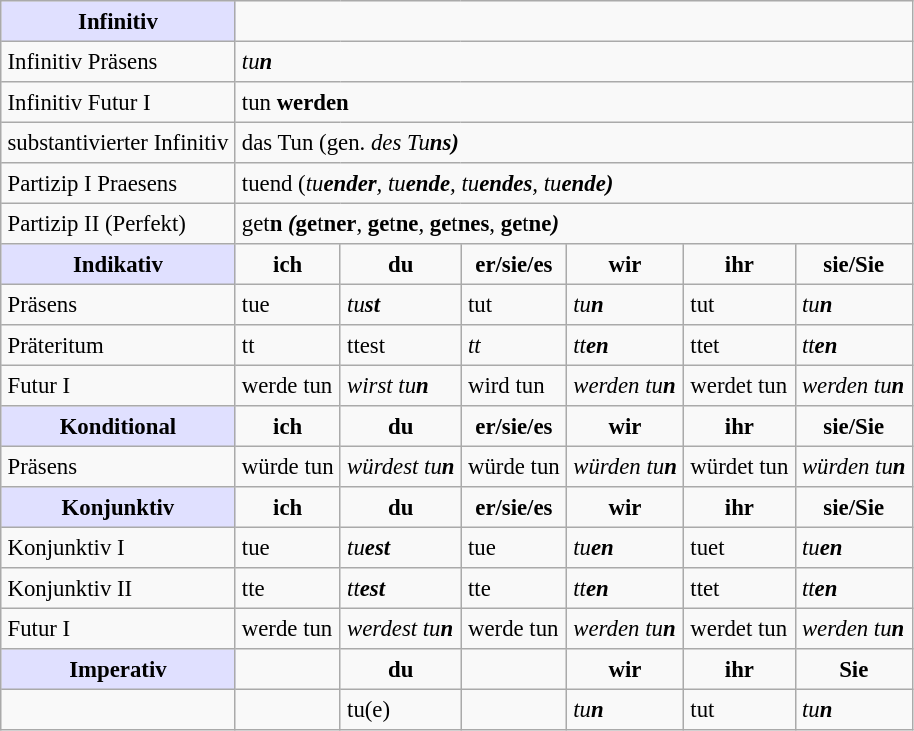<table border="2" cellpadding="4" cellspacing="0" style="margin: 1em 1em 1em 0; background: #f9f9f9; border: 1px #aaa solid; border-collapse: collapse; font-size: 95%;">
<tr>
<th bgcolor="#E0E0FF">Infinitiv</th>
<th colspan="6"></th>
</tr>
<tr>
<td>Infinitiv Präsens</td>
<td colspan="6"><em>tu<strong>n<strong><em></td>
</tr>
<tr>
<td>Infinitiv Futur I</td>
<td colspan="6"></em>tu</strong>n<strong> werden<em></td>
</tr>
<tr>
<td>substantivierter Infinitiv</td>
<td colspan="6"></em>das Tu</strong>n</em></strong> (gen. <em>des Tu<strong>ns<strong><em>)</td>
</tr>
<tr>
<td>Partizip I Praesens</td>
<td colspan="6"></em>tu</strong>end</em></strong> (<em>tu<strong>ender</strong>, tu<strong>ende</strong>, tu<strong>endes</strong>, tu<strong>ende<strong><em>)</td>
</tr>
<tr>
<td>Partizip II (Perfekt)</td>
<td colspan="6"></em></strong>ge</strong>t<strong>n<strong><em> (</em></strong>ge</strong>t<strong>ner</strong>, <strong>ge</strong>t<strong>ne</strong>, <strong>ge</strong>t<strong>nes</strong>, <strong>ge</strong>t<strong>ne<strong><em>)</td>
</tr>
<tr>
<th bgcolor="#E0E0FF">Indikativ</th>
<th></em>ich<em></th>
<th></em>du<em></th>
<th></em>er/sie/es<em></th>
<th></em>wir<em></th>
<th></em>ihr<em></th>
<th></em>sie/Sie<em></th>
</tr>
<tr>
<td>Präsens</td>
<td></em>tu</strong>e</em></strong></td>
<td><em>tu<strong>st<strong><em></td>
<td></em>tu</strong>t</em></strong></td>
<td><em>tu<strong>n<strong><em></td>
<td></em>tu</strong>t</em></strong></td>
<td><em>tu<strong>n<strong><em></td>
</tr>
<tr>
<td>Präteritum</td>
<td></em>tt<em></td>
<td></em>tt</strong>est</em></strong></td>
<td><em>tt</em></td>
<td><em>tt<strong>en<strong><em></td>
<td></em>tt</strong>et</em></strong></td>
<td><em>tt<strong>en<strong><em></td>
</tr>
<tr>
<td>Futur I</td>
<td></em>werde tu</strong>n</em></strong></td>
<td><em>wirst tu<strong>n<strong><em></td>
<td></em>wird tu</strong>n</em></strong></td>
<td><em>werden tu<strong>n<strong><em></td>
<td></em>werdet tu</strong>n</em></strong></td>
<td><em>werden tu<strong>n<strong><em></td>
</tr>
<tr>
<th bgcolor="#E0E0FF">Konditional</th>
<th></em>ich<em></th>
<th></em>du<em></th>
<th></em>er/sie/es<em></th>
<th></em>wir<em></th>
<th></em>ihr<em></th>
<th></em>sie/Sie<em></th>
</tr>
<tr>
<td>Präsens</td>
<td></em>würde tu</strong>n</em></strong></td>
<td><em>würdest tu<strong>n<strong><em></td>
<td></em>würde tu</strong>n</em></strong></td>
<td><em>würden tu<strong>n<strong><em></td>
<td></em>würdet tu</strong>n</em></strong></td>
<td><em>würden tu<strong>n<strong><em></td>
</tr>
<tr>
<th bgcolor="#E0E0FF">Konjunktiv</th>
<th></em>ich<em></th>
<th></em>du<em></th>
<th></em>er/sie/es<em></th>
<th></em>wir<em></th>
<th></em>ihr<em></th>
<th></em>sie/Sie<em></th>
</tr>
<tr>
<td>Konjunktiv I</td>
<td></em>tu</strong>e</em></strong></td>
<td><em>tu<strong>est<strong><em></td>
<td></em>tu</strong>e</em></strong></td>
<td><em>tu<strong>en<strong><em></td>
<td></em>tu</strong>et</em></strong></td>
<td><em>tu<strong>en<strong><em></td>
</tr>
<tr>
<td>Konjunktiv II</td>
<td></em>tt</strong>e</em></strong></td>
<td><em>tt<strong>est<strong><em></td>
<td></em>tt</strong>e</em></strong></td>
<td><em>tt<strong>en<strong><em></td>
<td></em>tt</strong>et</em></strong></td>
<td><em>tt<strong>en<strong><em></td>
</tr>
<tr>
<td>Futur I</td>
<td></em>werde tu</strong>n</em></strong></td>
<td><em>werdest tu<strong>n<strong><em></td>
<td></em>werde tu</strong>n</em></strong></td>
<td><em>werden tu<strong>n<strong><em></td>
<td></em>werdet tu</strong>n</em></strong></td>
<td><em>werden tu<strong>n<strong><em></td>
</tr>
<tr>
<th bgcolor="#E0E0FF">Imperativ</th>
<th> </th>
<th></em>du<em></th>
<th> </th>
<th></em>wir<em></th>
<th></em>ihr<em></th>
<th></em>Sie<em></th>
</tr>
<tr>
<td> </td>
<td> </td>
<td></em>tu</strong>(e)</em></strong></td>
<td> </td>
<td><em>tu<strong>n<strong><em></td>
<td></em>tu</strong>t</em></strong></td>
<td><em>tu<strong>n<strong><em></td>
</tr>
</table>
